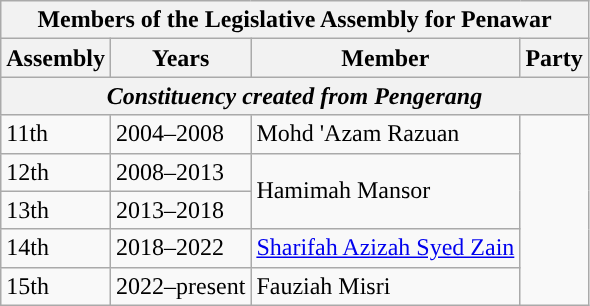<table class="wikitable">
<tr>
<th colspan="4">Members of the Legislative Assembly for Penawar</th>
</tr>
<tr>
<th>Assembly</th>
<th>Years</th>
<th>Member</th>
<th>Party</th>
</tr>
<tr>
<th colspan="4"><em>Constituency created from Pengerang</em></th>
</tr>
<tr>
<td>11th</td>
<td>2004–2008</td>
<td>Mohd 'Azam Razuan</td>
<td rowspan="5"></td>
</tr>
<tr>
<td>12th</td>
<td>2008–2013</td>
<td rowspan="2">Hamimah Mansor</td>
</tr>
<tr>
<td>13th</td>
<td>2013–2018</td>
</tr>
<tr>
<td>14th</td>
<td>2018–2022</td>
<td><a href='#'>Sharifah Azizah Syed Zain</a></td>
</tr>
<tr>
<td>15th</td>
<td>2022–present</td>
<td>Fauziah Misri</td>
</tr>
</table>
